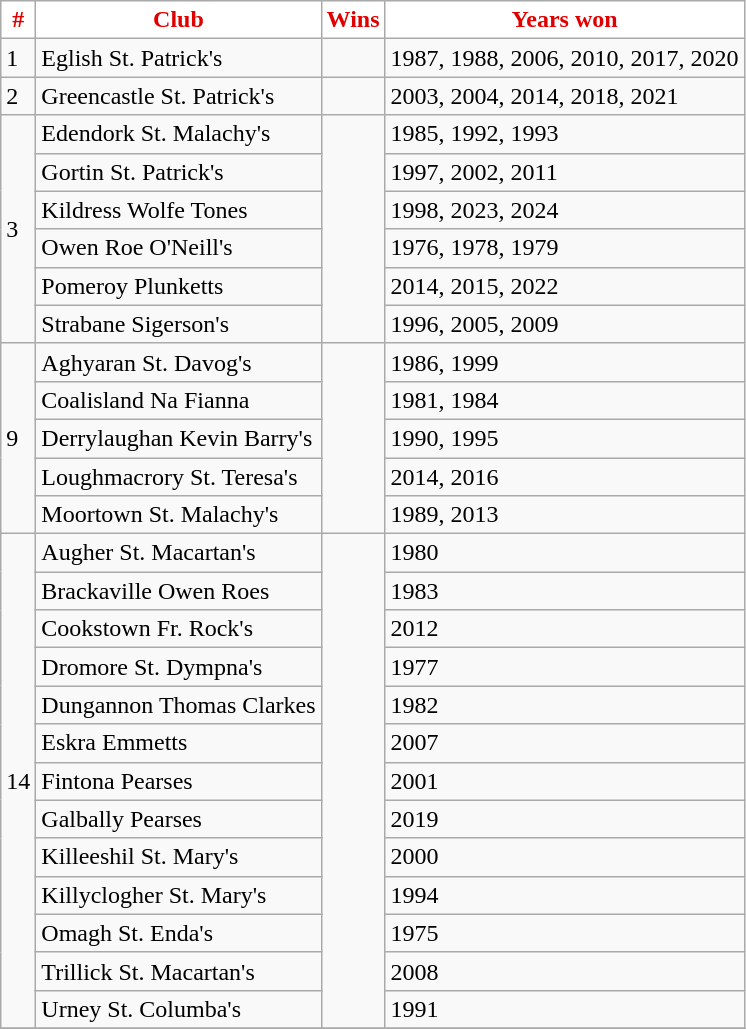<table class="wikitable">
<tr>
<th style="background:white;color:#E00000">#</th>
<th style="background:white;color:#E00000">Club</th>
<th style="background:white;color:#E00000">Wins</th>
<th style="background:white;color:#E00000">Years won</th>
</tr>
<tr>
<td>1</td>
<td>Eglish St. Patrick's</td>
<td></td>
<td>1987, 1988, 2006, 2010, 2017, 2020</td>
</tr>
<tr>
<td>2</td>
<td>Greencastle St. Patrick's</td>
<td></td>
<td>2003, 2004, 2014, 2018, 2021</td>
</tr>
<tr>
<td rowspan=6>3</td>
<td>Edendork St. Malachy's</td>
<td rowspan=6></td>
<td>1985, 1992, 1993</td>
</tr>
<tr>
<td>Gortin St. Patrick's</td>
<td>1997, 2002, 2011</td>
</tr>
<tr>
<td>Kildress Wolfe Tones</td>
<td>1998, 2023, 2024</td>
</tr>
<tr>
<td>Owen Roe O'Neill's</td>
<td>1976, 1978, 1979</td>
</tr>
<tr>
<td>Pomeroy Plunketts</td>
<td>2014, 2015, 2022</td>
</tr>
<tr>
<td>Strabane Sigerson's</td>
<td>1996, 2005, 2009</td>
</tr>
<tr>
<td rowspan=5>9</td>
<td>Aghyaran St. Davog's</td>
<td rowspan=5></td>
<td>1986, 1999</td>
</tr>
<tr>
<td>Coalisland Na Fianna</td>
<td>1981, 1984</td>
</tr>
<tr>
<td>Derrylaughan Kevin Barry's</td>
<td>1990, 1995</td>
</tr>
<tr>
<td>Loughmacrory St. Teresa's</td>
<td>2014, 2016</td>
</tr>
<tr>
<td>Moortown St. Malachy's</td>
<td>1989, 2013</td>
</tr>
<tr>
<td rowspan=13>14</td>
<td>Augher St. Macartan's</td>
<td rowspan=13></td>
<td>1980</td>
</tr>
<tr>
<td>Brackaville Owen Roes</td>
<td>1983</td>
</tr>
<tr>
<td>Cookstown Fr. Rock's</td>
<td>2012</td>
</tr>
<tr>
<td>Dromore St. Dympna's</td>
<td>1977</td>
</tr>
<tr>
<td>Dungannon Thomas Clarkes</td>
<td>1982</td>
</tr>
<tr>
<td>Eskra Emmetts</td>
<td>2007</td>
</tr>
<tr>
<td>Fintona Pearses</td>
<td>2001</td>
</tr>
<tr>
<td>Galbally Pearses</td>
<td>2019</td>
</tr>
<tr>
<td>Killeeshil St. Mary's</td>
<td>2000</td>
</tr>
<tr>
<td>Killyclogher St. Mary's</td>
<td>1994</td>
</tr>
<tr>
<td>Omagh St. Enda's</td>
<td>1975</td>
</tr>
<tr>
<td>Trillick St. Macartan's</td>
<td>2008</td>
</tr>
<tr>
<td>Urney St. Columba's</td>
<td>1991</td>
</tr>
<tr>
</tr>
</table>
